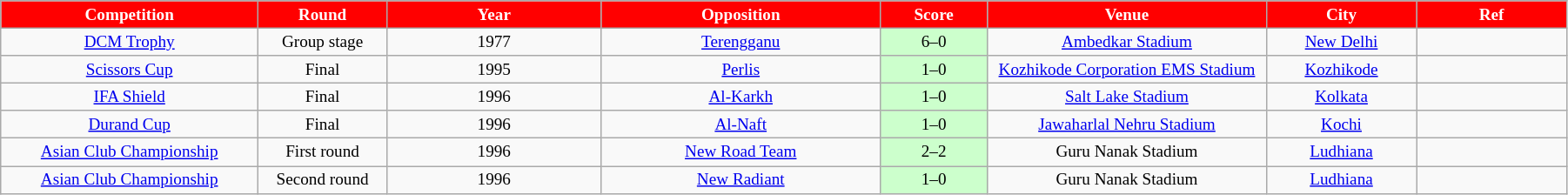<table class="wikitable" style="font-size:80%; width:95%; text-align:center">
<tr>
<th width="12%" style="background:Red; color:white; text-align:center;">Competition</th>
<th width="6%" style="background:Red; color:white; text-align:center;">Round</th>
<th width="10%" style="background:Red; color:white; text-align:center;">Year</th>
<th width="13%" style="background:Red; color:white; text-align:center;">Opposition</th>
<th width="5%" style="background:Red; color:white; text-align:center;">Score</th>
<th width="13%" style="background:Red; color:white; text-align:center;">Venue</th>
<th width="7%" style="background:Red; color:white; text-align:center;">City</th>
<th width="7%" style="background:Red; color:white; text-align:center;">Ref</th>
</tr>
<tr>
<td><a href='#'>DCM Trophy</a></td>
<td>Group stage</td>
<td>1977<br><td> <a href='#'>Terengganu</a></td>
<td style="text-align:center; background:#CCFFCC;">6–0</td>
<td><a href='#'>Ambedkar Stadium</a></td>
<td><a href='#'>New Delhi</a></td>
<td></td>
</tr>
<tr>
<td><a href='#'>Scissors Cup</a></td>
<td>Final</td>
<td>1995<br><td> <a href='#'>Perlis</a></td>
<td style="text-align:center; background:#CCFFCC;">1–0</td>
<td><a href='#'>Kozhikode Corporation EMS Stadium</a></td>
<td><a href='#'>Kozhikode</a></td>
<td></td>
</tr>
<tr>
<td><a href='#'>IFA Shield</a></td>
<td>Final</td>
<td>1996<br><td> <a href='#'>Al-Karkh</a></td>
<td style="text-align:center; background:#CCFFCC;">1–0</td>
<td><a href='#'>Salt Lake Stadium</a></td>
<td><a href='#'>Kolkata</a></td>
<td></td>
</tr>
<tr>
<td><a href='#'>Durand Cup</a></td>
<td>Final</td>
<td>1996<br><td> <a href='#'>Al-Naft</a></td>
<td style="text-align:center; background:#CCFFCC;">1–0</td>
<td><a href='#'>Jawaharlal Nehru Stadium</a></td>
<td><a href='#'>Kochi</a></td>
<td></td>
</tr>
<tr>
<td><a href='#'>Asian Club Championship</a></td>
<td>First round</td>
<td>1996<br><td> <a href='#'>New Road Team</a></td>
<td style="text-align:center; background:#CCFFCC;">2–2 </td>
<td>Guru Nanak Stadium</td>
<td><a href='#'>Ludhiana</a></td>
<td></td>
</tr>
<tr>
<td><a href='#'>Asian Club Championship</a></td>
<td>Second round</td>
<td>1996<br><td> <a href='#'>New Radiant</a></td>
<td style="text-align:center; background:#CCFFCC;">1–0</td>
<td>Guru Nanak Stadium</td>
<td><a href='#'>Ludhiana</a></td>
<td></td>
</tr>
</table>
